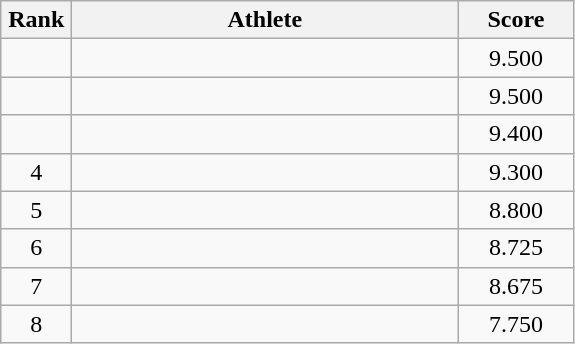<table class=wikitable style="text-align:center">
<tr>
<th width=40>Rank</th>
<th width=250>Athlete</th>
<th width=70>Score</th>
</tr>
<tr>
<td></td>
<td align=left></td>
<td>9.500</td>
</tr>
<tr>
<td></td>
<td align=left></td>
<td>9.500</td>
</tr>
<tr>
<td></td>
<td align=left></td>
<td>9.400</td>
</tr>
<tr>
<td>4</td>
<td align=left></td>
<td>9.300</td>
</tr>
<tr>
<td>5</td>
<td align=left></td>
<td>8.800</td>
</tr>
<tr>
<td>6</td>
<td align=left></td>
<td>8.725</td>
</tr>
<tr>
<td>7</td>
<td align=left></td>
<td>8.675</td>
</tr>
<tr>
<td>8</td>
<td align=left></td>
<td>7.750</td>
</tr>
</table>
